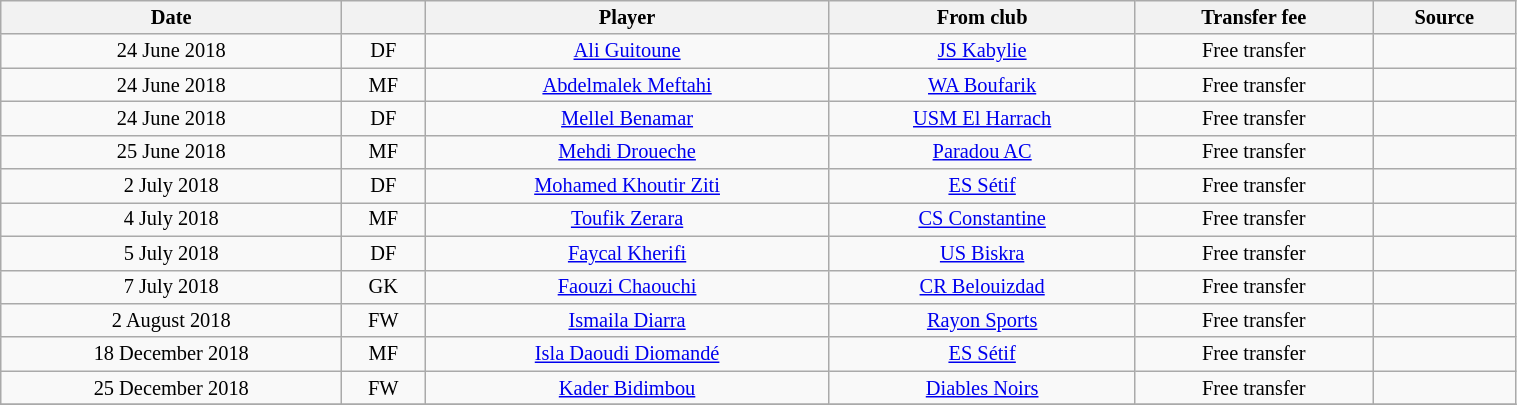<table class="wikitable sortable" style="width:80%; text-align:center; font-size:85%; text-align:centre;">
<tr>
<th>Date</th>
<th></th>
<th>Player</th>
<th>From club</th>
<th>Transfer fee</th>
<th>Source</th>
</tr>
<tr>
<td>24 June 2018</td>
<td>DF</td>
<td> <a href='#'>Ali Guitoune</a></td>
<td><a href='#'>JS Kabylie</a></td>
<td>Free transfer</td>
<td></td>
</tr>
<tr>
<td>24 June 2018</td>
<td>MF</td>
<td> <a href='#'>Abdelmalek Meftahi</a></td>
<td><a href='#'>WA Boufarik</a></td>
<td>Free transfer</td>
<td></td>
</tr>
<tr>
<td>24 June 2018</td>
<td>DF</td>
<td> <a href='#'>Mellel Benamar</a></td>
<td><a href='#'>USM El Harrach</a></td>
<td>Free transfer</td>
<td></td>
</tr>
<tr>
<td>25 June 2018</td>
<td>MF</td>
<td> <a href='#'>Mehdi Droueche</a></td>
<td><a href='#'>Paradou AC</a></td>
<td>Free transfer</td>
<td></td>
</tr>
<tr>
<td>2 July 2018</td>
<td>DF</td>
<td> <a href='#'>Mohamed Khoutir Ziti</a></td>
<td><a href='#'>ES Sétif</a></td>
<td>Free transfer</td>
<td></td>
</tr>
<tr>
<td>4 July 2018</td>
<td>MF</td>
<td> <a href='#'>Toufik Zerara</a></td>
<td><a href='#'>CS Constantine</a></td>
<td>Free transfer</td>
<td></td>
</tr>
<tr>
<td>5 July 2018</td>
<td>DF</td>
<td> <a href='#'>Faycal Kherifi</a></td>
<td><a href='#'>US Biskra</a></td>
<td>Free transfer</td>
<td></td>
</tr>
<tr>
<td>7 July 2018</td>
<td>GK</td>
<td> <a href='#'>Faouzi Chaouchi</a></td>
<td><a href='#'>CR Belouizdad</a></td>
<td>Free transfer</td>
<td></td>
</tr>
<tr>
<td>2 August 2018</td>
<td>FW</td>
<td> <a href='#'>Ismaila Diarra</a></td>
<td> <a href='#'>Rayon Sports</a></td>
<td>Free transfer</td>
<td></td>
</tr>
<tr>
<td>18 December 2018</td>
<td>MF</td>
<td> <a href='#'>Isla Daoudi Diomandé</a></td>
<td><a href='#'>ES Sétif</a></td>
<td>Free transfer</td>
<td></td>
</tr>
<tr>
<td>25 December 2018</td>
<td>FW</td>
<td> <a href='#'>Kader Bidimbou</a></td>
<td> <a href='#'>Diables Noirs</a></td>
<td>Free transfer</td>
<td></td>
</tr>
<tr>
</tr>
</table>
